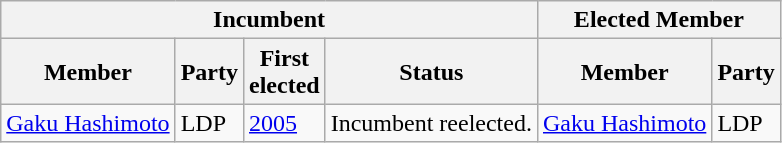<table class="wikitable sortable">
<tr>
<th colspan=4>Incumbent</th>
<th colspan=2>Elected Member</th>
</tr>
<tr>
<th>Member</th>
<th>Party</th>
<th>First<br>elected</th>
<th>Status</th>
<th>Member</th>
<th>Party</th>
</tr>
<tr>
<td><a href='#'>Gaku Hashimoto</a></td>
<td>LDP</td>
<td><a href='#'>2005</a></td>
<td>Incumbent reelected.</td>
<td><a href='#'>Gaku Hashimoto</a></td>
<td>LDP</td>
</tr>
</table>
